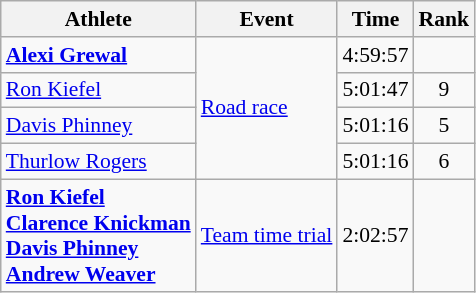<table class=wikitable style=font-size:90%;text-align:center>
<tr>
<th>Athlete</th>
<th>Event</th>
<th>Time</th>
<th>Rank</th>
</tr>
<tr>
<td align=left><strong><a href='#'>Alexi Grewal</a></strong></td>
<td align=left rowspan=4><a href='#'>Road race</a></td>
<td>4:59:57</td>
<td></td>
</tr>
<tr>
<td align=left><a href='#'>Ron Kiefel</a></td>
<td>5:01:47</td>
<td>9</td>
</tr>
<tr>
<td align=left><a href='#'>Davis Phinney</a></td>
<td>5:01:16</td>
<td>5</td>
</tr>
<tr>
<td align=left><a href='#'>Thurlow Rogers</a></td>
<td>5:01:16</td>
<td>6</td>
</tr>
<tr>
<td align=left><strong><a href='#'>Ron Kiefel</a><br><a href='#'>Clarence Knickman</a><br><a href='#'>Davis Phinney</a><br><a href='#'>Andrew Weaver</a></strong></td>
<td align=left><a href='#'>Team time trial</a></td>
<td>2:02:57</td>
<td></td>
</tr>
</table>
